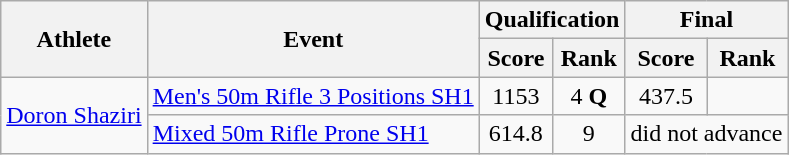<table class=wikitable>
<tr>
<th rowspan="2">Athlete</th>
<th rowspan="2">Event</th>
<th colspan="2">Qualification</th>
<th colspan="2">Final</th>
</tr>
<tr>
<th>Score</th>
<th>Rank</th>
<th>Score</th>
<th>Rank</th>
</tr>
<tr align="center">
<td align="left" rowspan="2"><a href='#'>Doron Shaziri</a></td>
<td align="left"><a href='#'>Men's 50m Rifle 3 Positions SH1</a></td>
<td>1153</td>
<td>4 <strong>Q</strong></td>
<td>437.5</td>
<td></td>
</tr>
<tr align="center">
<td align="left"><a href='#'>Mixed 50m Rifle Prone SH1</a></td>
<td>614.8</td>
<td>9</td>
<td colspan="2">did not advance</td>
</tr>
</table>
